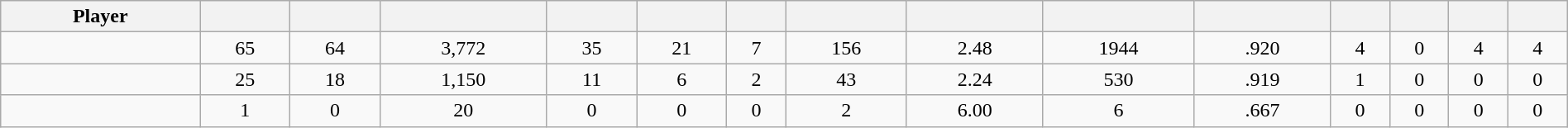<table class="wikitable sortable" style="width:100%; text-align:center;">
<tr>
<th>Player</th>
<th></th>
<th></th>
<th></th>
<th></th>
<th></th>
<th></th>
<th></th>
<th></th>
<th></th>
<th></th>
<th></th>
<th></th>
<th></th>
<th></th>
</tr>
<tr>
<td style=white-space:nowrap></td>
<td>65</td>
<td>64</td>
<td>3,772</td>
<td>35</td>
<td>21</td>
<td>7</td>
<td>156</td>
<td>2.48</td>
<td>1944</td>
<td>.920</td>
<td>4</td>
<td>0</td>
<td>4</td>
<td>4</td>
</tr>
<tr>
<td style=white-space:nowrap></td>
<td>25</td>
<td>18</td>
<td>1,150</td>
<td>11</td>
<td>6</td>
<td>2</td>
<td>43</td>
<td>2.24</td>
<td>530</td>
<td>.919</td>
<td>1</td>
<td>0</td>
<td>0</td>
<td>0</td>
</tr>
<tr>
<td style=white-space:nowrap></td>
<td>1</td>
<td>0</td>
<td>20</td>
<td>0</td>
<td>0</td>
<td>0</td>
<td>2</td>
<td>6.00</td>
<td>6</td>
<td>.667</td>
<td>0</td>
<td>0</td>
<td>0</td>
<td>0</td>
</tr>
</table>
